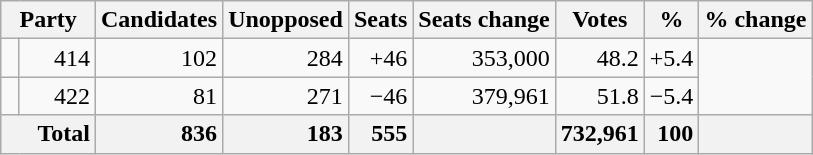<table class="wikitable sortable">
<tr>
<th colspan=2>Party</th>
<th>Candidates</th>
<th>Unopposed</th>
<th>Seats</th>
<th>Seats change</th>
<th>Votes</th>
<th>%</th>
<th>% change</th>
</tr>
<tr>
<td></td>
<td align=right>414</td>
<td align=right>102</td>
<td align=right>284</td>
<td align=right>+46</td>
<td align=right>353,000</td>
<td align=right>48.2</td>
<td align=right>+5.4</td>
</tr>
<tr>
<td></td>
<td align=right>422</td>
<td align=right>81</td>
<td align=right>271</td>
<td align=right>−46</td>
<td align=right>379,961</td>
<td align=right>51.8</td>
<td align=right>−5.4</td>
</tr>
<tr class="sortbottom" style="font-weight: bold; text-align: right; background: #f2f2f2;">
<th colspan="2" style="padding-left: 1.5em; text-align: left;">Total</th>
<td align=right>836</td>
<td align=right>183</td>
<td align=right>555</td>
<td align=right></td>
<td align=right>732,961</td>
<td align=right>100</td>
<td align=right></td>
</tr>
</table>
